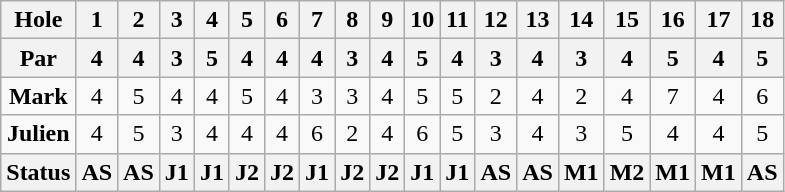<table class="wikitable" style="text-align:center;">
<tr>
<th>Hole</th>
<th>1</th>
<th>2</th>
<th>3</th>
<th>4</th>
<th>5</th>
<th>6</th>
<th>7</th>
<th>8</th>
<th>9</th>
<th>10</th>
<th>11</th>
<th>12</th>
<th>13</th>
<th>14</th>
<th>15</th>
<th>16</th>
<th>17</th>
<th>18</th>
</tr>
<tr>
<th>Par</th>
<th>4</th>
<th>4</th>
<th>3</th>
<th>5</th>
<th>4</th>
<th>4</th>
<th>4</th>
<th>3</th>
<th>4</th>
<th>5</th>
<th>4</th>
<th>3</th>
<th>4</th>
<th>3</th>
<th>4</th>
<th>5</th>
<th>4</th>
<th>5</th>
</tr>
<tr>
<td><strong>Mark</strong></td>
<td>4</td>
<td>5</td>
<td>4</td>
<td>4</td>
<td>5</td>
<td>4</td>
<td>3</td>
<td>3</td>
<td>4</td>
<td>5</td>
<td>5</td>
<td>2</td>
<td>4</td>
<td>2</td>
<td>4</td>
<td>7</td>
<td>4</td>
<td>6</td>
</tr>
<tr>
<td><strong>Julien</strong></td>
<td>4</td>
<td>5</td>
<td>3</td>
<td>4</td>
<td>4</td>
<td>4</td>
<td>6</td>
<td>2</td>
<td>4</td>
<td>6</td>
<td>5</td>
<td>3</td>
<td>4</td>
<td>3</td>
<td>5</td>
<td>4</td>
<td>4</td>
<td>5</td>
</tr>
<tr>
<th>Status</th>
<th>AS</th>
<th>AS</th>
<th>J1</th>
<th>J1</th>
<th>J2</th>
<th>J2</th>
<th>J1</th>
<th>J2</th>
<th>J2</th>
<th>J1</th>
<th>J1</th>
<th>AS</th>
<th>AS</th>
<th>M1</th>
<th>M2</th>
<th>M1</th>
<th>M1</th>
<th>AS</th>
</tr>
</table>
